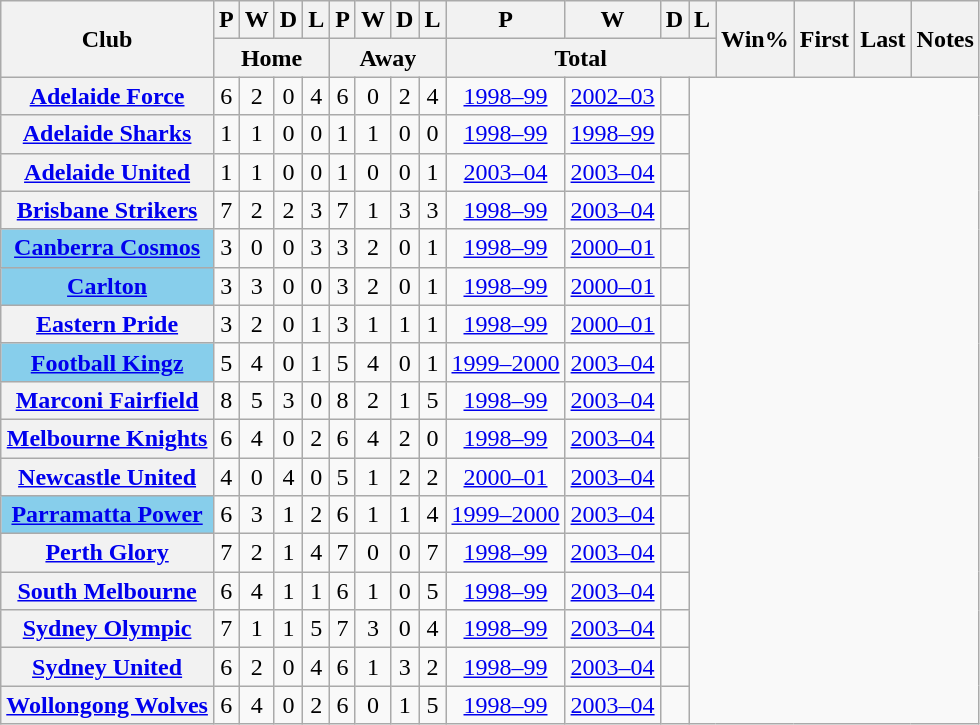<table class="wikitable plainrowheaders sortable" style="text-align:center">
<tr>
<th scope=col rowspan=2>Club</th>
<th scope=col>P</th>
<th scope=col>W</th>
<th scope=col>D</th>
<th scope=col>L</th>
<th scope=col>P</th>
<th scope=col>W</th>
<th scope=col>D</th>
<th scope=col>L</th>
<th scope=col>P</th>
<th scope=col>W</th>
<th scope=col>D</th>
<th scope=col>L</th>
<th rowspan=2 scope=col>Win%</th>
<th rowspan=2 scope=col>First</th>
<th rowspan=2 scope=col>Last</th>
<th class="unsortable" rowspan=2 scope=col>Notes</th>
</tr>
<tr class="unsortable">
<th colspan=4>Home</th>
<th colspan=4>Away</th>
<th colspan=4>Total</th>
</tr>
<tr>
<th scope=row><a href='#'>Adelaide Force</a></th>
<td>6</td>
<td>2</td>
<td>0</td>
<td>4</td>
<td>6</td>
<td>0</td>
<td>2</td>
<td>4<br></td>
<td><a href='#'>1998–99</a></td>
<td><a href='#'>2002–03</a></td>
<td></td>
</tr>
<tr>
<th scope=row><a href='#'>Adelaide Sharks</a></th>
<td>1</td>
<td>1</td>
<td>0</td>
<td>0</td>
<td>1</td>
<td>1</td>
<td>0</td>
<td>0<br></td>
<td><a href='#'>1998–99</a></td>
<td><a href='#'>1998–99</a></td>
<td></td>
</tr>
<tr>
<th scope=row><a href='#'>Adelaide United</a></th>
<td>1</td>
<td>1</td>
<td>0</td>
<td>0</td>
<td>1</td>
<td>0</td>
<td>0</td>
<td>1<br></td>
<td><a href='#'>2003–04</a></td>
<td><a href='#'>2003–04</a></td>
<td></td>
</tr>
<tr>
<th scope=row><a href='#'>Brisbane Strikers</a></th>
<td>7</td>
<td>2</td>
<td>2</td>
<td>3</td>
<td>7</td>
<td>1</td>
<td>3</td>
<td>3<br></td>
<td><a href='#'>1998–99</a></td>
<td><a href='#'>2003–04</a></td>
<td></td>
</tr>
<tr>
<th scope=row style=background:#87CEEB><a href='#'>Canberra Cosmos</a> </th>
<td>3</td>
<td>0</td>
<td>0</td>
<td>3</td>
<td>3</td>
<td>2</td>
<td>0</td>
<td>1<br></td>
<td><a href='#'>1998–99</a></td>
<td><a href='#'>2000–01</a></td>
<td></td>
</tr>
<tr>
<th scope=row style=background:#87CEEB><a href='#'>Carlton</a> </th>
<td>3</td>
<td>3</td>
<td>0</td>
<td>0</td>
<td>3</td>
<td>2</td>
<td>0</td>
<td>1<br></td>
<td><a href='#'>1998–99</a></td>
<td><a href='#'>2000–01</a></td>
<td></td>
</tr>
<tr>
<th scope=row><a href='#'>Eastern Pride</a></th>
<td>3</td>
<td>2</td>
<td>0</td>
<td>1</td>
<td>3</td>
<td>1</td>
<td>1</td>
<td>1<br></td>
<td><a href='#'>1998–99</a></td>
<td><a href='#'>2000–01</a></td>
<td></td>
</tr>
<tr>
<th scope=row style=background:#87CEEB><a href='#'>Football Kingz</a> </th>
<td>5</td>
<td>4</td>
<td>0</td>
<td>1</td>
<td>5</td>
<td>4</td>
<td>0</td>
<td>1<br></td>
<td><a href='#'>1999–2000</a></td>
<td><a href='#'>2003–04</a></td>
<td></td>
</tr>
<tr>
<th scope=row><a href='#'>Marconi Fairfield</a></th>
<td>8</td>
<td>5</td>
<td>3</td>
<td>0</td>
<td>8</td>
<td>2</td>
<td>1</td>
<td>5<br></td>
<td><a href='#'>1998–99</a></td>
<td><a href='#'>2003–04</a></td>
<td></td>
</tr>
<tr>
<th scope=row><a href='#'>Melbourne Knights</a></th>
<td>6</td>
<td>4</td>
<td>0</td>
<td>2</td>
<td>6</td>
<td>4</td>
<td>2</td>
<td>0<br></td>
<td><a href='#'>1998–99</a></td>
<td><a href='#'>2003–04</a></td>
<td></td>
</tr>
<tr>
<th scope=row><a href='#'>Newcastle United</a></th>
<td>4</td>
<td>0</td>
<td>4</td>
<td>0</td>
<td>5</td>
<td>1</td>
<td>2</td>
<td>2<br></td>
<td><a href='#'>2000–01</a></td>
<td><a href='#'>2003–04</a></td>
<td></td>
</tr>
<tr>
<th scope=row style=background:#87CEEB><a href='#'>Parramatta Power</a> </th>
<td>6</td>
<td>3</td>
<td>1</td>
<td>2</td>
<td>6</td>
<td>1</td>
<td>1</td>
<td>4<br></td>
<td><a href='#'>1999–2000</a></td>
<td><a href='#'>2003–04</a></td>
<td></td>
</tr>
<tr>
<th scope=row><a href='#'>Perth Glory</a></th>
<td>7</td>
<td>2</td>
<td>1</td>
<td>4</td>
<td>7</td>
<td>0</td>
<td>0</td>
<td>7<br></td>
<td><a href='#'>1998–99</a></td>
<td><a href='#'>2003–04</a></td>
<td></td>
</tr>
<tr>
<th scope=row><a href='#'>South Melbourne</a></th>
<td>6</td>
<td>4</td>
<td>1</td>
<td>1</td>
<td>6</td>
<td>1</td>
<td>0</td>
<td>5<br></td>
<td><a href='#'>1998–99</a></td>
<td><a href='#'>2003–04</a></td>
<td></td>
</tr>
<tr>
<th scope=row><a href='#'>Sydney Olympic</a></th>
<td>7</td>
<td>1</td>
<td>1</td>
<td>5</td>
<td>7</td>
<td>3</td>
<td>0</td>
<td>4<br></td>
<td><a href='#'>1998–99</a></td>
<td><a href='#'>2003–04</a></td>
<td></td>
</tr>
<tr>
<th scope=row><a href='#'>Sydney United</a></th>
<td>6</td>
<td>2</td>
<td>0</td>
<td>4</td>
<td>6</td>
<td>1</td>
<td>3</td>
<td>2<br></td>
<td><a href='#'>1998–99</a></td>
<td><a href='#'>2003–04</a></td>
<td></td>
</tr>
<tr>
<th scope=row><a href='#'>Wollongong Wolves</a></th>
<td>6</td>
<td>4</td>
<td>0</td>
<td>2</td>
<td>6</td>
<td>0</td>
<td>1</td>
<td>5<br></td>
<td><a href='#'>1998–99</a></td>
<td><a href='#'>2003–04</a></td>
<td></td>
</tr>
</table>
